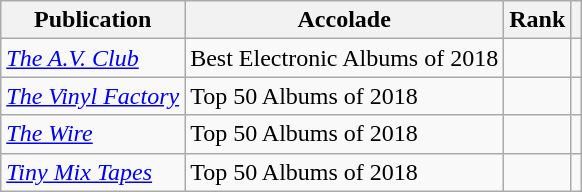<table class="sortable wikitable">
<tr>
<th>Publication</th>
<th>Accolade</th>
<th>Rank</th>
<th class="unsortable"></th>
</tr>
<tr>
<td><em><a href='#'>The A.V. Club</a></em></td>
<td>Best Electronic Albums of 2018</td>
<td></td>
<td></td>
</tr>
<tr>
<td><em><a href='#'>The Vinyl Factory</a></em></td>
<td>Top 50 Albums of 2018</td>
<td></td>
<td></td>
</tr>
<tr>
<td><em><a href='#'>The Wire</a></em></td>
<td>Top 50 Albums of 2018</td>
<td></td>
<td></td>
</tr>
<tr>
<td><em><a href='#'>Tiny Mix Tapes</a></em></td>
<td>Top 50 Albums of 2018</td>
<td></td>
<td></td>
</tr>
</table>
